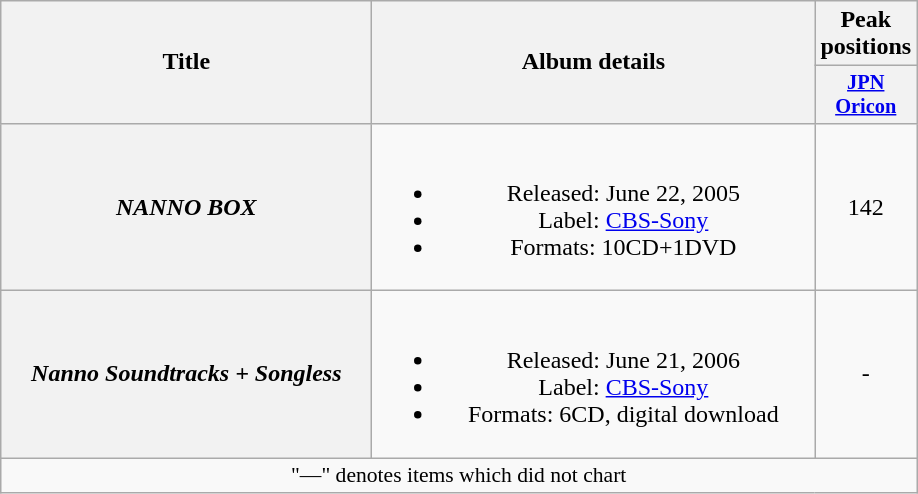<table class="wikitable plainrowheaders" style="text-align:center;">
<tr>
<th style="width:15em;" rowspan="2">Title</th>
<th style="width:18em;" rowspan="2">Album details</th>
<th colspan="1">Peak positions</th>
</tr>
<tr>
<th style="width:3em;font-size:85%"><a href='#'>JPN<br>Oricon</a><br></th>
</tr>
<tr>
<th scope="row"><em>NANNO BOX</em></th>
<td><br><ul><li>Released: June 22, 2005</li><li>Label: <a href='#'>CBS-Sony</a></li><li>Formats: 10CD+1DVD</li></ul></td>
<td>142</td>
</tr>
<tr>
<th scope="row"><em>Nanno Soundtracks + Songless</em></th>
<td><br><ul><li>Released: June 21, 2006</li><li>Label: <a href='#'>CBS-Sony</a></li><li>Formats: 6CD, digital download</li></ul></td>
<td>-</td>
</tr>
<tr>
<td colspan="11" align="center" style="font-size:90%;">"—" denotes items which did not chart</td>
</tr>
</table>
